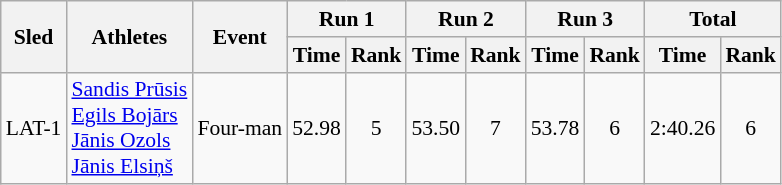<table class="wikitable"  border="1" style="font-size:90%">
<tr>
<th rowspan="2">Sled</th>
<th rowspan="2">Athletes</th>
<th rowspan="2">Event</th>
<th colspan="2">Run 1</th>
<th colspan="2">Run 2</th>
<th colspan="2">Run 3</th>
<th colspan="2">Total</th>
</tr>
<tr>
<th>Time</th>
<th>Rank</th>
<th>Time</th>
<th>Rank</th>
<th>Time</th>
<th>Rank</th>
<th>Time</th>
<th>Rank</th>
</tr>
<tr>
<td align="center">LAT-1</td>
<td><a href='#'>Sandis Prūsis</a><br><a href='#'>Egils Bojārs</a><br><a href='#'>Jānis Ozols</a><br><a href='#'>Jānis Elsiņš</a></td>
<td>Four-man</td>
<td align="center">52.98</td>
<td align="center">5</td>
<td align="center">53.50</td>
<td align="center">7</td>
<td align="center">53.78</td>
<td align="center">6</td>
<td align="center">2:40.26</td>
<td align="center">6</td>
</tr>
</table>
